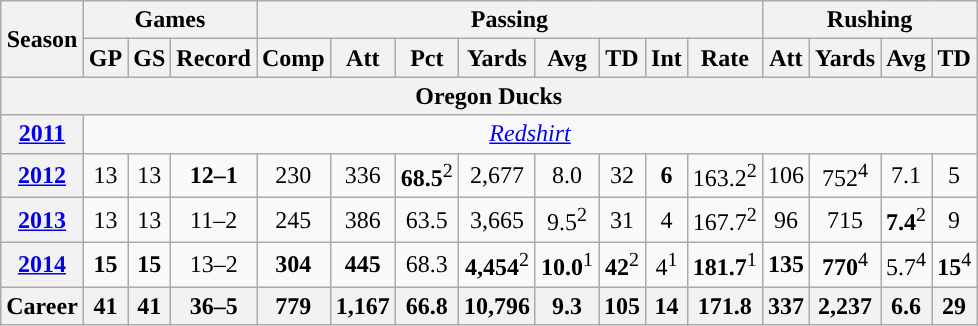<table class="wikitable" style="text-align:center;">
<tr>
<th rowspan="2">Season</th>
<th colspan="3">Games</th>
<th colspan="8">Passing</th>
<th colspan="5">Rushing</th>
</tr>
<tr>
<th>GP</th>
<th>GS</th>
<th>Record</th>
<th>Comp</th>
<th>Att</th>
<th>Pct</th>
<th>Yards</th>
<th>Avg</th>
<th>TD</th>
<th>Int</th>
<th>Rate</th>
<th>Att</th>
<th>Yards</th>
<th>Avg</th>
<th>TD</th>
</tr>
<tr>
<th colspan="16">Oregon Ducks</th>
</tr>
<tr>
<th><a href='#'>2011</a></th>
<td colspan="15"> <em><a href='#'>Redshirt</a></em></td>
</tr>
<tr>
<th><a href='#'>2012</a></th>
<td>13</td>
<td>13</td>
<td><strong>12–1</strong></td>
<td>230</td>
<td>336</td>
<td><strong>68.5</strong><sup>2</sup></td>
<td>2,677</td>
<td>8.0</td>
<td>32</td>
<td><strong>6</strong></td>
<td>163.2<sup>2</sup></td>
<td>106</td>
<td>752<sup>4</sup></td>
<td>7.1</td>
<td>5</td>
</tr>
<tr>
<th><a href='#'>2013</a></th>
<td>13</td>
<td>13</td>
<td>11–2</td>
<td>245</td>
<td>386</td>
<td>63.5</td>
<td>3,665</td>
<td>9.5<sup>2</sup></td>
<td>31</td>
<td>4</td>
<td>167.7<sup>2</sup></td>
<td>96</td>
<td>715</td>
<td><strong>7.4</strong><sup>2</sup></td>
<td>9</td>
</tr>
<tr>
<th><a href='#'>2014</a></th>
<td><strong>15</strong></td>
<td><strong>15</strong></td>
<td>13–2</td>
<td><strong>304</strong></td>
<td><strong>445</strong></td>
<td>68.3</td>
<td><strong>4,454</strong><sup>2</sup></td>
<td><strong>10.0</strong><sup>1</sup></td>
<td><strong>42</strong><sup>2</sup></td>
<td>4<sup>1</sup></td>
<td><strong>181.7</strong><sup>1</sup></td>
<td><strong>135</strong></td>
<td><strong>770</strong><sup>4</sup></td>
<td>5.7<sup>4</sup></td>
<td><strong>15</strong><sup>4</sup></td>
</tr>
<tr>
<th>Career</th>
<th>41</th>
<th>41</th>
<th>36–5</th>
<th>779</th>
<th>1,167</th>
<th>66.8</th>
<th>10,796</th>
<th>9.3</th>
<th>105</th>
<th>14</th>
<th>171.8</th>
<th>337</th>
<th>2,237</th>
<th>6.6</th>
<th>29</th>
</tr>
</table>
